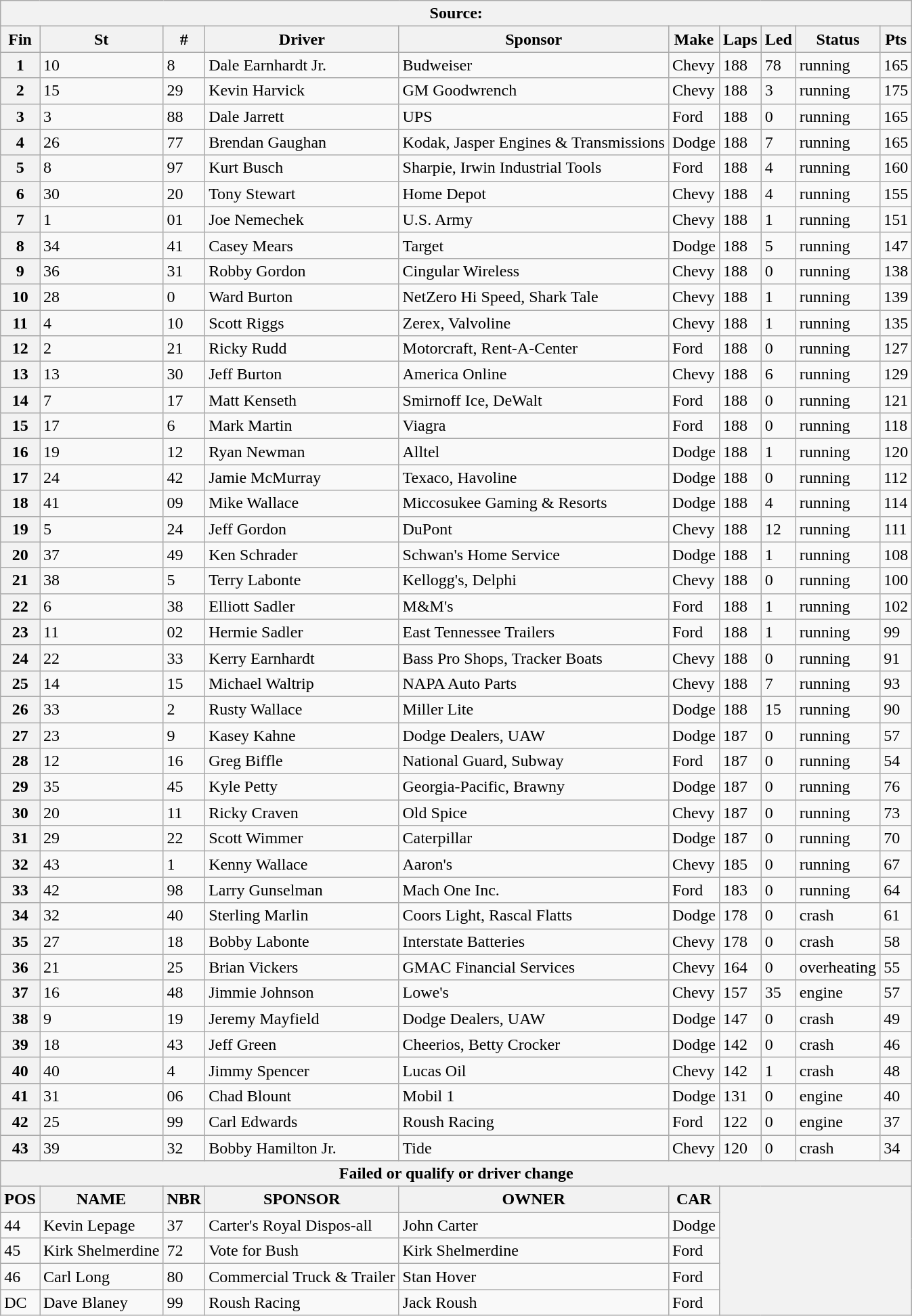<table class="wikitable sortable">
<tr>
<th colspan="10">Source:</th>
</tr>
<tr>
<th>Fin</th>
<th>St</th>
<th>#</th>
<th>Driver</th>
<th>Sponsor</th>
<th>Make</th>
<th>Laps</th>
<th>Led</th>
<th>Status</th>
<th>Pts</th>
</tr>
<tr>
<th>1</th>
<td>10</td>
<td>8</td>
<td>Dale Earnhardt Jr.</td>
<td>Budweiser</td>
<td>Chevy</td>
<td>188</td>
<td>78</td>
<td>running</td>
<td>165</td>
</tr>
<tr>
<th>2</th>
<td>15</td>
<td>29</td>
<td>Kevin Harvick</td>
<td>GM Goodwrench</td>
<td>Chevy</td>
<td>188</td>
<td>3</td>
<td>running</td>
<td>175</td>
</tr>
<tr>
<th>3</th>
<td>3</td>
<td>88</td>
<td>Dale Jarrett</td>
<td>UPS</td>
<td>Ford</td>
<td>188</td>
<td>0</td>
<td>running</td>
<td>165</td>
</tr>
<tr>
<th>4</th>
<td>26</td>
<td>77</td>
<td>Brendan Gaughan</td>
<td>Kodak, Jasper Engines & Transmissions</td>
<td>Dodge</td>
<td>188</td>
<td>7</td>
<td>running</td>
<td>165</td>
</tr>
<tr>
<th>5</th>
<td>8</td>
<td>97</td>
<td>Kurt Busch</td>
<td>Sharpie, Irwin Industrial Tools</td>
<td>Ford</td>
<td>188</td>
<td>4</td>
<td>running</td>
<td>160</td>
</tr>
<tr>
<th>6</th>
<td>30</td>
<td>20</td>
<td>Tony Stewart</td>
<td>Home Depot</td>
<td>Chevy</td>
<td>188</td>
<td>4</td>
<td>running</td>
<td>155</td>
</tr>
<tr>
<th>7</th>
<td>1</td>
<td>01</td>
<td>Joe Nemechek</td>
<td>U.S. Army</td>
<td>Chevy</td>
<td>188</td>
<td>1</td>
<td>running</td>
<td>151</td>
</tr>
<tr>
<th>8</th>
<td>34</td>
<td>41</td>
<td>Casey Mears</td>
<td>Target</td>
<td>Dodge</td>
<td>188</td>
<td>5</td>
<td>running</td>
<td>147</td>
</tr>
<tr>
<th>9</th>
<td>36</td>
<td>31</td>
<td>Robby Gordon</td>
<td>Cingular Wireless</td>
<td>Chevy</td>
<td>188</td>
<td>0</td>
<td>running</td>
<td>138</td>
</tr>
<tr>
<th>10</th>
<td>28</td>
<td>0</td>
<td>Ward Burton</td>
<td>NetZero Hi Speed, Shark Tale</td>
<td>Chevy</td>
<td>188</td>
<td>1</td>
<td>running</td>
<td>139</td>
</tr>
<tr>
<th>11</th>
<td>4</td>
<td>10</td>
<td>Scott Riggs</td>
<td>Zerex, Valvoline</td>
<td>Chevy</td>
<td>188</td>
<td>1</td>
<td>running</td>
<td>135</td>
</tr>
<tr>
<th>12</th>
<td>2</td>
<td>21</td>
<td>Ricky Rudd</td>
<td>Motorcraft, Rent-A-Center</td>
<td>Ford</td>
<td>188</td>
<td>0</td>
<td>running</td>
<td>127</td>
</tr>
<tr>
<th>13</th>
<td>13</td>
<td>30</td>
<td>Jeff Burton</td>
<td>America Online</td>
<td>Chevy</td>
<td>188</td>
<td>6</td>
<td>running</td>
<td>129</td>
</tr>
<tr>
<th>14</th>
<td>7</td>
<td>17</td>
<td>Matt Kenseth</td>
<td>Smirnoff Ice, DeWalt</td>
<td>Ford</td>
<td>188</td>
<td>0</td>
<td>running</td>
<td>121</td>
</tr>
<tr>
<th>15</th>
<td>17</td>
<td>6</td>
<td>Mark Martin</td>
<td>Viagra</td>
<td>Ford</td>
<td>188</td>
<td>0</td>
<td>running</td>
<td>118</td>
</tr>
<tr>
<th>16</th>
<td>19</td>
<td>12</td>
<td>Ryan Newman</td>
<td>Alltel</td>
<td>Dodge</td>
<td>188</td>
<td>1</td>
<td>running</td>
<td>120</td>
</tr>
<tr>
<th>17</th>
<td>24</td>
<td>42</td>
<td>Jamie McMurray</td>
<td>Texaco, Havoline</td>
<td>Dodge</td>
<td>188</td>
<td>0</td>
<td>running</td>
<td>112</td>
</tr>
<tr>
<th>18</th>
<td>41</td>
<td>09</td>
<td>Mike Wallace</td>
<td>Miccosukee Gaming & Resorts</td>
<td>Dodge</td>
<td>188</td>
<td>4</td>
<td>running</td>
<td>114</td>
</tr>
<tr>
<th>19</th>
<td>5</td>
<td>24</td>
<td>Jeff Gordon</td>
<td>DuPont</td>
<td>Chevy</td>
<td>188</td>
<td>12</td>
<td>running</td>
<td>111</td>
</tr>
<tr>
<th>20</th>
<td>37</td>
<td>49</td>
<td>Ken Schrader</td>
<td>Schwan's Home Service</td>
<td>Dodge</td>
<td>188</td>
<td>1</td>
<td>running</td>
<td>108</td>
</tr>
<tr>
<th>21</th>
<td>38</td>
<td>5</td>
<td>Terry Labonte</td>
<td>Kellogg's, Delphi</td>
<td>Chevy</td>
<td>188</td>
<td>0</td>
<td>running</td>
<td>100</td>
</tr>
<tr>
<th>22</th>
<td>6</td>
<td>38</td>
<td>Elliott Sadler</td>
<td>M&M's</td>
<td>Ford</td>
<td>188</td>
<td>1</td>
<td>running</td>
<td>102</td>
</tr>
<tr>
<th>23</th>
<td>11</td>
<td>02</td>
<td>Hermie Sadler</td>
<td>East Tennessee Trailers</td>
<td>Ford</td>
<td>188</td>
<td>1</td>
<td>running</td>
<td>99</td>
</tr>
<tr>
<th>24</th>
<td>22</td>
<td>33</td>
<td>Kerry Earnhardt</td>
<td>Bass Pro Shops, Tracker Boats</td>
<td>Chevy</td>
<td>188</td>
<td>0</td>
<td>running</td>
<td>91</td>
</tr>
<tr>
<th>25</th>
<td>14</td>
<td>15</td>
<td>Michael Waltrip</td>
<td>NAPA Auto Parts</td>
<td>Chevy</td>
<td>188</td>
<td>7</td>
<td>running</td>
<td>93</td>
</tr>
<tr>
<th>26</th>
<td>33</td>
<td>2</td>
<td>Rusty Wallace</td>
<td>Miller Lite</td>
<td>Dodge</td>
<td>188</td>
<td>15</td>
<td>running</td>
<td>90</td>
</tr>
<tr>
<th>27</th>
<td>23</td>
<td>9</td>
<td>Kasey Kahne</td>
<td>Dodge Dealers, UAW</td>
<td>Dodge</td>
<td>187</td>
<td>0</td>
<td>running</td>
<td>57</td>
</tr>
<tr>
<th>28</th>
<td>12</td>
<td>16</td>
<td>Greg Biffle</td>
<td>National Guard, Subway</td>
<td>Ford</td>
<td>187</td>
<td>0</td>
<td>running</td>
<td>54</td>
</tr>
<tr>
<th>29</th>
<td>35</td>
<td>45</td>
<td>Kyle Petty</td>
<td>Georgia-Pacific, Brawny</td>
<td>Dodge</td>
<td>187</td>
<td>0</td>
<td>running</td>
<td>76</td>
</tr>
<tr>
<th>30</th>
<td>20</td>
<td>11</td>
<td>Ricky Craven</td>
<td>Old Spice</td>
<td>Chevy</td>
<td>187</td>
<td>0</td>
<td>running</td>
<td>73</td>
</tr>
<tr>
<th>31</th>
<td>29</td>
<td>22</td>
<td>Scott Wimmer</td>
<td>Caterpillar</td>
<td>Dodge</td>
<td>187</td>
<td>0</td>
<td>running</td>
<td>70</td>
</tr>
<tr>
<th>32</th>
<td>43</td>
<td>1</td>
<td>Kenny Wallace</td>
<td>Aaron's</td>
<td>Chevy</td>
<td>185</td>
<td>0</td>
<td>running</td>
<td>67</td>
</tr>
<tr>
<th>33</th>
<td>42</td>
<td>98</td>
<td>Larry Gunselman</td>
<td>Mach One Inc.</td>
<td>Ford</td>
<td>183</td>
<td>0</td>
<td>running</td>
<td>64</td>
</tr>
<tr>
<th>34</th>
<td>32</td>
<td>40</td>
<td>Sterling Marlin</td>
<td>Coors Light, Rascal Flatts</td>
<td>Dodge</td>
<td>178</td>
<td>0</td>
<td>crash</td>
<td>61</td>
</tr>
<tr>
<th>35</th>
<td>27</td>
<td>18</td>
<td>Bobby Labonte</td>
<td>Interstate Batteries</td>
<td>Chevy</td>
<td>178</td>
<td>0</td>
<td>crash</td>
<td>58</td>
</tr>
<tr>
<th>36</th>
<td>21</td>
<td>25</td>
<td>Brian Vickers</td>
<td>GMAC Financial Services</td>
<td>Chevy</td>
<td>164</td>
<td>0</td>
<td>overheating</td>
<td>55</td>
</tr>
<tr>
<th>37</th>
<td>16</td>
<td>48</td>
<td>Jimmie Johnson</td>
<td>Lowe's</td>
<td>Chevy</td>
<td>157</td>
<td>35</td>
<td>engine</td>
<td>57</td>
</tr>
<tr>
<th>38</th>
<td>9</td>
<td>19</td>
<td>Jeremy Mayfield</td>
<td>Dodge Dealers, UAW</td>
<td>Dodge</td>
<td>147</td>
<td>0</td>
<td>crash</td>
<td>49</td>
</tr>
<tr>
<th>39</th>
<td>18</td>
<td>43</td>
<td>Jeff Green</td>
<td>Cheerios, Betty Crocker</td>
<td>Dodge</td>
<td>142</td>
<td>0</td>
<td>crash</td>
<td>46</td>
</tr>
<tr>
<th>40</th>
<td>40</td>
<td>4</td>
<td>Jimmy Spencer</td>
<td>Lucas Oil</td>
<td>Chevy</td>
<td>142</td>
<td>1</td>
<td>crash</td>
<td>48</td>
</tr>
<tr>
<th>41</th>
<td>31</td>
<td>06</td>
<td>Chad Blount</td>
<td>Mobil 1</td>
<td>Dodge</td>
<td>131</td>
<td>0</td>
<td>engine</td>
<td>40</td>
</tr>
<tr>
<th>42</th>
<td>25</td>
<td>99</td>
<td>Carl Edwards</td>
<td>Roush Racing</td>
<td>Ford</td>
<td>122</td>
<td>0</td>
<td>engine</td>
<td>37</td>
</tr>
<tr>
<th>43</th>
<td>39</td>
<td>32</td>
<td>Bobby Hamilton Jr.</td>
<td>Tide</td>
<td>Chevy</td>
<td>120</td>
<td>0</td>
<td>crash</td>
<td>34</td>
</tr>
<tr>
<th colspan="10">Failed or qualify or driver change</th>
</tr>
<tr>
<th>POS</th>
<th>NAME</th>
<th>NBR</th>
<th>SPONSOR</th>
<th>OWNER</th>
<th>CAR</th>
<th colspan="4" rowspan="5"></th>
</tr>
<tr>
<td>44</td>
<td>Kevin Lepage</td>
<td>37</td>
<td>Carter's Royal Dispos-all</td>
<td>John Carter</td>
<td>Dodge</td>
</tr>
<tr>
<td>45</td>
<td>Kirk Shelmerdine</td>
<td>72</td>
<td>Vote for Bush</td>
<td>Kirk Shelmerdine</td>
<td>Ford</td>
</tr>
<tr>
<td>46</td>
<td>Carl Long</td>
<td>80</td>
<td>Commercial Truck & Trailer</td>
<td>Stan Hover</td>
<td>Ford</td>
</tr>
<tr>
<td>DC</td>
<td>Dave Blaney</td>
<td>99</td>
<td>Roush Racing</td>
<td>Jack Roush</td>
<td>Ford</td>
</tr>
</table>
